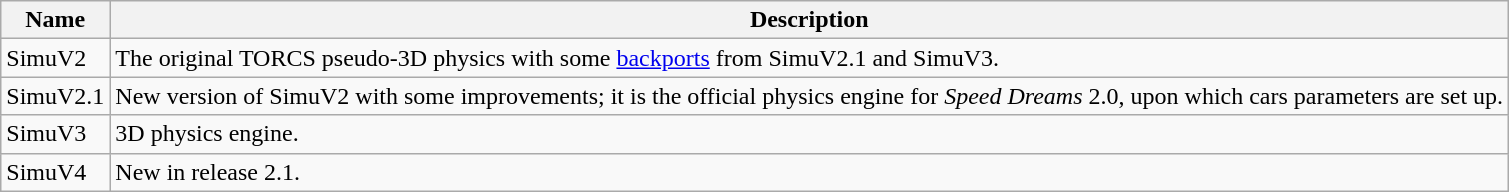<table class="wikitable">
<tr>
<th>Name</th>
<th>Description</th>
</tr>
<tr>
<td>SimuV2</td>
<td>The original TORCS pseudo-3D physics with some <a href='#'>backports</a> from SimuV2.1 and SimuV3.</td>
</tr>
<tr>
<td>SimuV2.1</td>
<td>New version of SimuV2 with some improvements; it is the official physics engine for <em>Speed Dreams</em> 2.0, upon which cars parameters are set up.</td>
</tr>
<tr>
<td>SimuV3</td>
<td>3D physics engine.</td>
</tr>
<tr>
<td>SimuV4</td>
<td>New in release 2.1.</td>
</tr>
</table>
